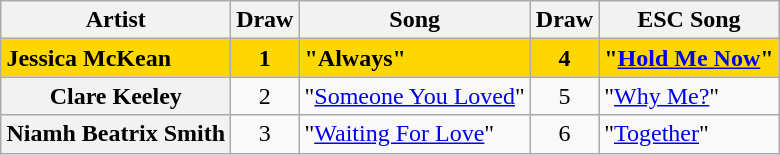<table class="sortable wikitable plainrowheaders" style="margin: 1em auto 1em auto;">
<tr>
<th scope="col">Artist</th>
<th scope="col">Draw</th>
<th scope="col">Song </th>
<th scope="col">Draw</th>
<th scope="col">ESC Song </th>
</tr>
<tr style="font-weight:bold; background:gold;">
<th scope="row" style="text-align:left; font-weight:bold; background:gold;">Jessica McKean</th>
<td align="center">1</td>
<td>"Always" </td>
<td align="center">4</td>
<td>"<a href='#'>Hold Me Now</a>" </td>
</tr>
<tr>
<th scope="row">Clare Keeley</th>
<td align="center">2</td>
<td>"<a href='#'>Someone You Loved</a>" </td>
<td align="center">5</td>
<td>"<a href='#'>Why Me?</a>" </td>
</tr>
<tr>
<th scope="row">Niamh Beatrix Smith</th>
<td align="center">3</td>
<td>"<a href='#'>Waiting For Love</a>" </td>
<td align="center">6</td>
<td>"<a href='#'>Together</a>" </td>
</tr>
</table>
